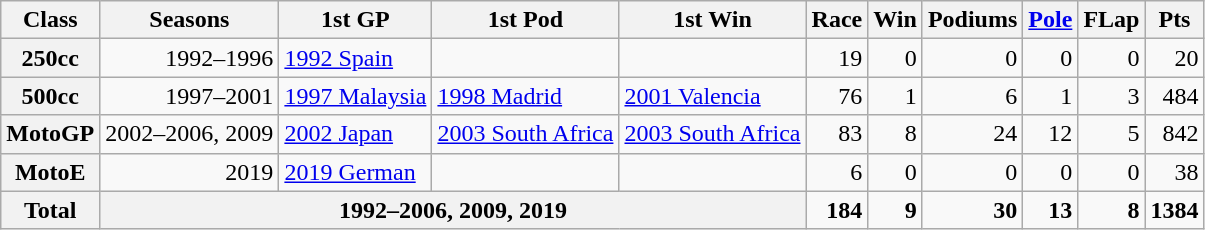<table class="wikitable" style="font-size:100%; text-align:right;">
<tr>
<th>Class</th>
<th>Seasons</th>
<th>1st GP</th>
<th>1st Pod</th>
<th>1st Win</th>
<th>Race</th>
<th>Win</th>
<th>Podiums</th>
<th><a href='#'>Pole</a></th>
<th>FLap</th>
<th>Pts</th>
</tr>
<tr>
<th>250cc</th>
<td>1992–1996</td>
<td align="left"><a href='#'>1992 Spain</a></td>
<td align="left"></td>
<td align="left"></td>
<td>19</td>
<td>0</td>
<td>0</td>
<td>0</td>
<td>0</td>
<td>20</td>
</tr>
<tr>
<th>500cc</th>
<td>1997–2001</td>
<td align="left"><a href='#'>1997 Malaysia</a></td>
<td align="left"><a href='#'>1998 Madrid</a></td>
<td align="left"><a href='#'>2001 Valencia</a></td>
<td>76</td>
<td>1</td>
<td>6</td>
<td>1</td>
<td>3</td>
<td>484</td>
</tr>
<tr>
<th>MotoGP</th>
<td>2002–2006, 2009</td>
<td align="left"><a href='#'>2002 Japan</a></td>
<td align="left"><a href='#'>2003 South Africa</a></td>
<td align="left"><a href='#'>2003 South Africa</a></td>
<td>83</td>
<td>8</td>
<td>24</td>
<td>12</td>
<td>5</td>
<td>842</td>
</tr>
<tr>
<th>MotoE</th>
<td>2019</td>
<td align="left"><a href='#'>2019 German</a></td>
<td align="left"></td>
<td align="left"></td>
<td>6</td>
<td>0</td>
<td>0</td>
<td>0</td>
<td>0</td>
<td>38</td>
</tr>
<tr>
<th>Total</th>
<th colspan=4>1992–2006, 2009, 2019</th>
<td><strong>184</strong></td>
<td><strong>9</strong></td>
<td><strong>30</strong></td>
<td><strong>13</strong></td>
<td><strong>8</strong></td>
<td><strong>1384</strong></td>
</tr>
</table>
